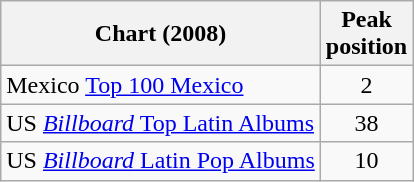<table class="wikitable">
<tr>
<th align="left">Chart (2008)</th>
<th align="left">Peak<br>position</th>
</tr>
<tr>
<td align="left">Mexico <a href='#'>Top 100 Mexico</a></td>
<td align="center">2</td>
</tr>
<tr>
<td align="left">US <a href='#'><em>Billboard</em> Top Latin Albums</a></td>
<td align="center">38</td>
</tr>
<tr>
<td align="left">US <a href='#'><em>Billboard</em> Latin Pop Albums</a></td>
<td align="center">10</td>
</tr>
</table>
